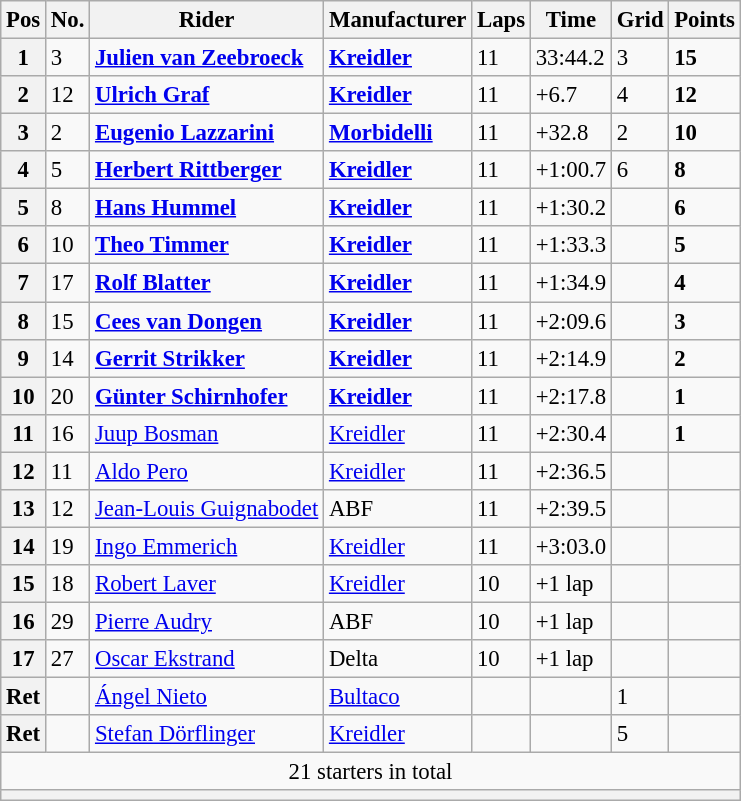<table class="wikitable" style="font-size: 95%;">
<tr>
<th>Pos</th>
<th>No.</th>
<th>Rider</th>
<th>Manufacturer</th>
<th>Laps</th>
<th>Time</th>
<th>Grid</th>
<th>Points</th>
</tr>
<tr>
<th>1</th>
<td>3</td>
<td> <strong><a href='#'>Julien van Zeebroeck</a></strong></td>
<td><strong><a href='#'>Kreidler</a></strong></td>
<td>11</td>
<td>33:44.2</td>
<td>3</td>
<td><strong>15</strong></td>
</tr>
<tr>
<th>2</th>
<td>12</td>
<td> <strong><a href='#'>Ulrich Graf</a></strong></td>
<td><strong><a href='#'>Kreidler</a></strong></td>
<td>11</td>
<td>+6.7</td>
<td>4</td>
<td><strong>12</strong></td>
</tr>
<tr>
<th>3</th>
<td>2</td>
<td> <strong><a href='#'>Eugenio Lazzarini</a></strong></td>
<td><strong><a href='#'>Morbidelli</a></strong></td>
<td>11</td>
<td>+32.8</td>
<td>2</td>
<td><strong>10</strong></td>
</tr>
<tr>
<th>4</th>
<td>5</td>
<td> <strong><a href='#'>Herbert Rittberger</a></strong></td>
<td><strong><a href='#'>Kreidler</a></strong></td>
<td>11</td>
<td>+1:00.7</td>
<td>6</td>
<td><strong>8</strong></td>
</tr>
<tr>
<th>5</th>
<td>8</td>
<td> <strong><a href='#'>Hans Hummel</a></strong></td>
<td><strong><a href='#'>Kreidler</a></strong></td>
<td>11</td>
<td>+1:30.2</td>
<td></td>
<td><strong>6</strong></td>
</tr>
<tr>
<th>6</th>
<td>10</td>
<td> <strong><a href='#'>Theo Timmer</a></strong></td>
<td><strong><a href='#'>Kreidler</a></strong></td>
<td>11</td>
<td>+1:33.3</td>
<td></td>
<td><strong>5</strong></td>
</tr>
<tr>
<th>7</th>
<td>17</td>
<td> <strong><a href='#'>Rolf Blatter</a></strong></td>
<td><strong><a href='#'>Kreidler</a></strong></td>
<td>11</td>
<td>+1:34.9</td>
<td></td>
<td><strong>4</strong></td>
</tr>
<tr>
<th>8</th>
<td>15</td>
<td> <strong><a href='#'>Cees van Dongen</a></strong></td>
<td><strong><a href='#'>Kreidler</a></strong></td>
<td>11</td>
<td>+2:09.6</td>
<td></td>
<td><strong>3</strong></td>
</tr>
<tr>
<th>9</th>
<td>14</td>
<td> <strong><a href='#'>Gerrit Strikker</a></strong></td>
<td><strong><a href='#'>Kreidler</a></strong></td>
<td>11</td>
<td>+2:14.9</td>
<td></td>
<td><strong>2</strong></td>
</tr>
<tr>
<th>10</th>
<td>20</td>
<td> <strong><a href='#'>Günter Schirnhofer</a></strong></td>
<td><strong><a href='#'>Kreidler</a></strong></td>
<td>11</td>
<td>+2:17.8</td>
<td></td>
<td><strong>1</strong></td>
</tr>
<tr>
<th>11</th>
<td>16</td>
<td> <a href='#'>Juup Bosman</a></td>
<td><a href='#'>Kreidler</a></td>
<td>11</td>
<td>+2:30.4</td>
<td></td>
<td><strong>1</strong></td>
</tr>
<tr>
<th>12</th>
<td>11</td>
<td> <a href='#'>Aldo Pero</a></td>
<td><a href='#'>Kreidler</a></td>
<td>11</td>
<td>+2:36.5</td>
<td></td>
<td></td>
</tr>
<tr>
<th>13</th>
<td>12</td>
<td> <a href='#'>Jean-Louis Guignabodet</a></td>
<td>ABF</td>
<td>11</td>
<td>+2:39.5</td>
<td></td>
<td></td>
</tr>
<tr>
<th>14</th>
<td>19</td>
<td> <a href='#'>Ingo Emmerich</a></td>
<td><a href='#'>Kreidler</a></td>
<td>11</td>
<td>+3:03.0</td>
<td></td>
<td></td>
</tr>
<tr>
<th>15</th>
<td>18</td>
<td> <a href='#'>Robert Laver</a></td>
<td><a href='#'>Kreidler</a></td>
<td>10</td>
<td>+1 lap</td>
<td></td>
<td></td>
</tr>
<tr>
<th>16</th>
<td>29</td>
<td> <a href='#'>Pierre Audry</a></td>
<td>ABF</td>
<td>10</td>
<td>+1 lap</td>
<td></td>
<td></td>
</tr>
<tr>
<th>17</th>
<td>27</td>
<td> <a href='#'>Oscar Ekstrand</a></td>
<td>Delta</td>
<td>10</td>
<td>+1 lap</td>
<td></td>
<td></td>
</tr>
<tr>
<th>Ret</th>
<td></td>
<td> <a href='#'>Ángel Nieto</a></td>
<td><a href='#'>Bultaco</a></td>
<td></td>
<td></td>
<td>1</td>
<td></td>
</tr>
<tr>
<th>Ret</th>
<td></td>
<td> <a href='#'>Stefan Dörflinger</a></td>
<td><a href='#'>Kreidler</a></td>
<td></td>
<td></td>
<td>5</td>
<td></td>
</tr>
<tr>
<td colspan=8 align=center>21 starters in total</td>
</tr>
<tr>
<th colspan=8></th>
</tr>
</table>
